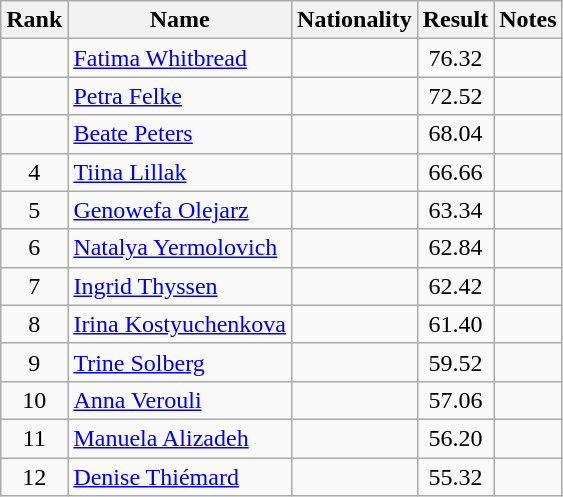<table class="wikitable sortable" style="text-align:center">
<tr>
<th>Rank</th>
<th>Name</th>
<th>Nationality</th>
<th>Result</th>
<th>Notes</th>
</tr>
<tr>
<td></td>
<td align=left><a href='#'>Fatima Whitbread</a></td>
<td align=left></td>
<td>76.32</td>
<td></td>
</tr>
<tr>
<td></td>
<td align=left><a href='#'>Petra Felke</a></td>
<td align=left></td>
<td>72.52</td>
<td></td>
</tr>
<tr>
<td></td>
<td align=left><a href='#'>Beate Peters</a></td>
<td align=left></td>
<td>68.04</td>
<td></td>
</tr>
<tr>
<td>4</td>
<td align=left><a href='#'>Tiina Lillak</a></td>
<td align=left></td>
<td>66.66</td>
<td></td>
</tr>
<tr>
<td>5</td>
<td align=left><a href='#'>Genowefa Olejarz</a></td>
<td align=left></td>
<td>63.34</td>
<td></td>
</tr>
<tr>
<td>6</td>
<td align=left><a href='#'>Natalya Yermolovich</a></td>
<td align=left></td>
<td>62.84</td>
<td></td>
</tr>
<tr>
<td>7</td>
<td align=left><a href='#'>Ingrid Thyssen</a></td>
<td align=left></td>
<td>62.42</td>
<td></td>
</tr>
<tr>
<td>8</td>
<td align=left><a href='#'>Irina Kostyuchenkova</a></td>
<td align=left></td>
<td>61.40</td>
<td></td>
</tr>
<tr>
<td>9</td>
<td align=left><a href='#'>Trine Solberg</a></td>
<td align=left></td>
<td>59.52</td>
<td></td>
</tr>
<tr>
<td>10</td>
<td align=left><a href='#'>Anna Verouli</a></td>
<td align=left></td>
<td>57.06</td>
<td></td>
</tr>
<tr>
<td>11</td>
<td align=left><a href='#'>Manuela Alizadeh</a></td>
<td align=left></td>
<td>56.20</td>
<td></td>
</tr>
<tr>
<td>12</td>
<td align=left><a href='#'>Denise Thiémard</a></td>
<td align=left></td>
<td>55.32</td>
<td></td>
</tr>
</table>
